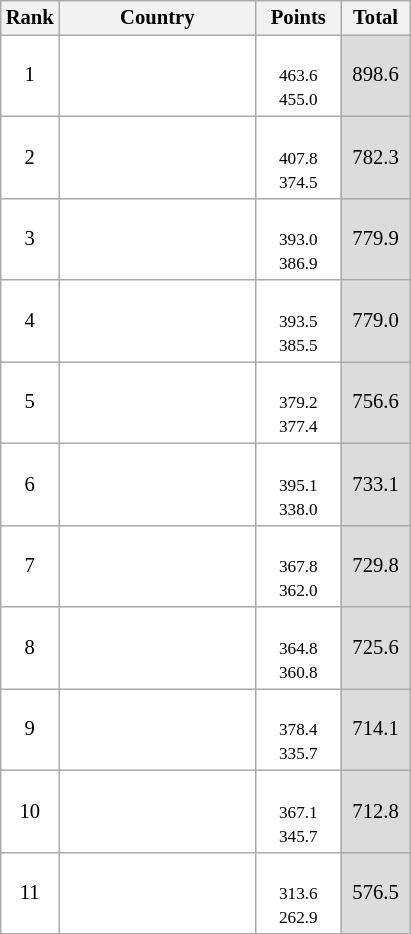<table class="wikitable plainrowheaders" style="background:#fff; font-size:86%; line-height:16px; border:grey solid 1px; border-collapse:collapse;">
<tr>
<th width="30">Rank</th>
<th width="125">Country</th>
<th width="50">Points</th>
<th width="40">Total</th>
</tr>
<tr>
<td align=center>1</td>
<td></td>
<td align=center><small><br>463.6<br>455.0</small></td>
<td bgcolor=#DCDCDC align=center>898.6</td>
</tr>
<tr>
<td align=center>2</td>
<td></td>
<td align=center><small><br>407.8<br>374.5</small></td>
<td align=center bgcolor=#DCDCDC>782.3</td>
</tr>
<tr>
<td align=center>3</td>
<td></td>
<td align=center><small><br>393.0<br>386.9</small></td>
<td align=center bgcolor=#DCDCDC>779.9</td>
</tr>
<tr>
<td align=center>4</td>
<td></td>
<td align=center><small><br>393.5<br>385.5</small></td>
<td align=center bgcolor=#DCDCDC>779.0</td>
</tr>
<tr>
<td align=center>5</td>
<td></td>
<td align=center><small><br>379.2<br>377.4</small></td>
<td align=center bgcolor=#DCDCDC>756.6</td>
</tr>
<tr>
<td align=center>6</td>
<td></td>
<td align=center><small><br>395.1<br>338.0</small></td>
<td align=center bgcolor=#DCDCDC>733.1</td>
</tr>
<tr>
<td align=center>7</td>
<td></td>
<td align=center><small><br>367.8<br>362.0</small></td>
<td align=center bgcolor=#DCDCDC>729.8</td>
</tr>
<tr>
<td align=center>8</td>
<td></td>
<td align=center><small><br>364.8<br>360.8</small></td>
<td align=center bgcolor=#DCDCDC>725.6</td>
</tr>
<tr>
<td align=center>9</td>
<td></td>
<td align=center><small><br>378.4<br>335.7</small></td>
<td align=center bgcolor=#DCDCDC>714.1</td>
</tr>
<tr>
<td align=center>10</td>
<td></td>
<td align=center><small><br>367.1<br>345.7</small></td>
<td align=center bgcolor=#DCDCDC>712.8</td>
</tr>
<tr>
<td align=center>11</td>
<td></td>
<td align=center><small><br>313.6<br>262.9</small></td>
<td align=center bgcolor=#DCDCDC>576.5</td>
</tr>
</table>
